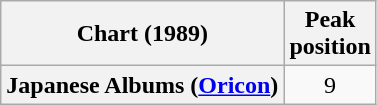<table class="wikitable plainrowheaders" style="text-align:center">
<tr>
<th scope="col">Chart (1989)</th>
<th scope="col">Peak<br> position</th>
</tr>
<tr>
<th scope="row">Japanese Albums (<a href='#'>Oricon</a>)</th>
<td>9</td>
</tr>
</table>
